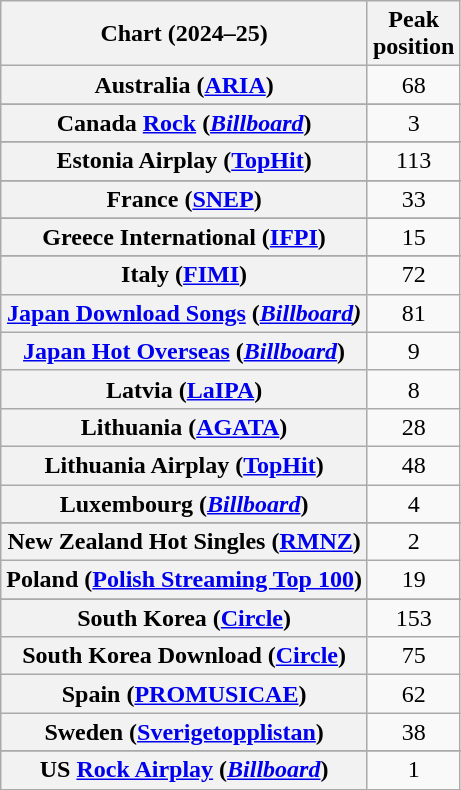<table class="wikitable sortable plainrowheaders" style="text-align:center">
<tr>
<th scope="col">Chart (2024–25)</th>
<th scope="col">Peak<br>position</th>
</tr>
<tr>
<th scope="row">Australia (<a href='#'>ARIA</a>)</th>
<td>68</td>
</tr>
<tr>
</tr>
<tr>
</tr>
<tr>
</tr>
<tr>
</tr>
<tr>
</tr>
<tr>
<th scope="row">Canada <a href='#'>Rock</a> (<em><a href='#'>Billboard</a></em>)</th>
<td>3</td>
</tr>
<tr>
</tr>
<tr>
<th scope="row">Estonia Airplay (<a href='#'>TopHit</a>)</th>
<td>113</td>
</tr>
<tr>
</tr>
<tr>
<th scope="row">France (<a href='#'>SNEP</a>)</th>
<td>33</td>
</tr>
<tr>
</tr>
<tr>
</tr>
<tr>
<th scope="row">Greece International (<a href='#'>IFPI</a>)</th>
<td>15</td>
</tr>
<tr>
</tr>
<tr>
</tr>
<tr>
<th scope="row">Italy (<a href='#'>FIMI</a>)</th>
<td>72</td>
</tr>
<tr>
<th scope="row"><a href='#'>Japan Download Songs</a> (<em><a href='#'>Billboard</a>)</em></th>
<td>81</td>
</tr>
<tr>
<th scope="row"><a href='#'>Japan Hot Overseas</a> (<em><a href='#'>Billboard</a></em>)</th>
<td>9</td>
</tr>
<tr>
<th scope="row">Latvia (<a href='#'>LaIPA</a>)</th>
<td>8</td>
</tr>
<tr>
<th scope="row">Lithuania (<a href='#'>AGATA</a>)</th>
<td>28</td>
</tr>
<tr>
<th scope="row">Lithuania Airplay (<a href='#'>TopHit</a>)</th>
<td>48</td>
</tr>
<tr>
<th scope="row">Luxembourg (<em><a href='#'>Billboard</a></em>)</th>
<td>4</td>
</tr>
<tr>
</tr>
<tr>
<th scope="row">New Zealand Hot Singles (<a href='#'>RMNZ</a>)</th>
<td>2</td>
</tr>
<tr>
<th scope="row">Poland (<a href='#'>Polish Streaming Top 100</a>)</th>
<td>19</td>
</tr>
<tr>
</tr>
<tr>
</tr>
<tr>
<th scope="row">South Korea  (<a href='#'>Circle</a>)</th>
<td>153</td>
</tr>
<tr>
<th scope="row">South Korea Download (<a href='#'>Circle</a>)</th>
<td>75</td>
</tr>
<tr>
<th scope="row">Spain (<a href='#'>PROMUSICAE</a>)</th>
<td>62</td>
</tr>
<tr>
<th scope="row">Sweden (<a href='#'>Sverigetopplistan</a>)</th>
<td>38</td>
</tr>
<tr>
</tr>
<tr>
</tr>
<tr>
</tr>
<tr>
</tr>
<tr>
</tr>
<tr>
<th scope="row">US <a href='#'>Rock Airplay</a> (<em><a href='#'>Billboard</a></em>)</th>
<td>1</td>
</tr>
</table>
